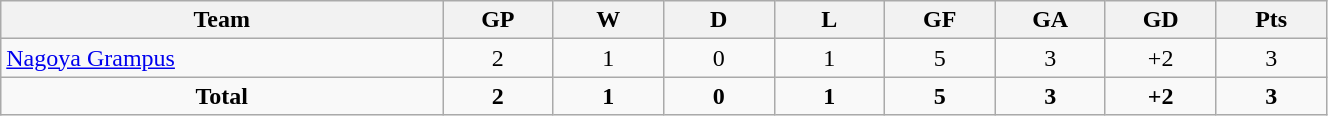<table width=70% class="wikitable" style="text-align:center">
<tr>
<th width=20%>Team</th>
<th width=5%>GP</th>
<th width=5%>W</th>
<th width=5%>D</th>
<th width=5%>L</th>
<th width=5%>GF</th>
<th width=5%>GA</th>
<th width=5%>GD</th>
<th width=5%>Pts</th>
</tr>
<tr>
<td align=left> <a href='#'>Nagoya Grampus</a></td>
<td>2</td>
<td>1</td>
<td>0</td>
<td>1</td>
<td>5</td>
<td>3</td>
<td>+2</td>
<td>3</td>
</tr>
<tr style="font-weight:bold">
<td>Total</td>
<td>2</td>
<td>1</td>
<td>0</td>
<td>1</td>
<td>5</td>
<td>3</td>
<td>+2</td>
<td>3</td>
</tr>
</table>
